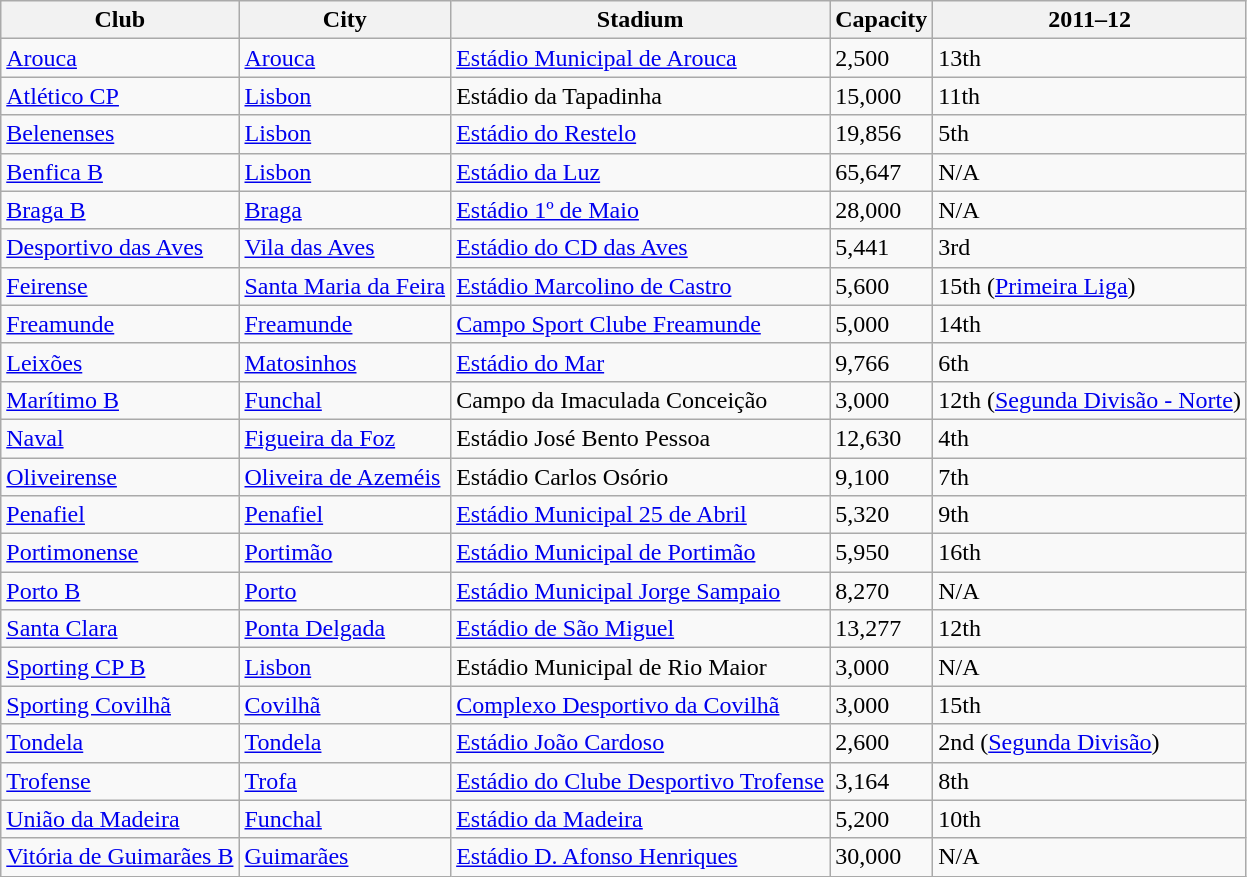<table class="wikitable sortable">
<tr>
<th>Club</th>
<th>City</th>
<th>Stadium</th>
<th>Capacity</th>
<th>2011–12</th>
</tr>
<tr>
<td><a href='#'>Arouca</a></td>
<td><a href='#'>Arouca</a></td>
<td><a href='#'>Estádio Municipal de Arouca</a></td>
<td>2,500</td>
<td>13th</td>
</tr>
<tr>
<td><a href='#'>Atlético CP</a></td>
<td><a href='#'>Lisbon</a></td>
<td>Estádio da Tapadinha</td>
<td>15,000</td>
<td>11th</td>
</tr>
<tr>
<td><a href='#'>Belenenses</a></td>
<td><a href='#'>Lisbon</a></td>
<td><a href='#'>Estádio do Restelo</a></td>
<td>19,856</td>
<td>5th</td>
</tr>
<tr>
<td><a href='#'>Benfica B</a></td>
<td><a href='#'>Lisbon</a></td>
<td><a href='#'>Estádio da Luz</a></td>
<td>65,647</td>
<td>N/A</td>
</tr>
<tr>
<td><a href='#'>Braga B</a></td>
<td><a href='#'>Braga</a></td>
<td><a href='#'>Estádio 1º de Maio</a></td>
<td>28,000</td>
<td>N/A</td>
</tr>
<tr>
<td><a href='#'>Desportivo das Aves</a></td>
<td><a href='#'>Vila das Aves</a></td>
<td><a href='#'>Estádio do CD das Aves</a></td>
<td>5,441</td>
<td>3rd</td>
</tr>
<tr>
<td><a href='#'>Feirense</a></td>
<td><a href='#'>Santa Maria da Feira</a></td>
<td><a href='#'>Estádio Marcolino de Castro</a></td>
<td>5,600</td>
<td>15th (<a href='#'>Primeira Liga</a>)</td>
</tr>
<tr>
<td><a href='#'>Freamunde</a></td>
<td><a href='#'>Freamunde</a></td>
<td><a href='#'>Campo Sport Clube Freamunde</a></td>
<td>5,000</td>
<td>14th</td>
</tr>
<tr>
<td><a href='#'>Leixões</a></td>
<td><a href='#'>Matosinhos</a></td>
<td><a href='#'>Estádio do Mar</a></td>
<td>9,766</td>
<td>6th</td>
</tr>
<tr>
<td><a href='#'>Marítimo B</a></td>
<td><a href='#'>Funchal</a></td>
<td>Campo da Imaculada Conceição</td>
<td>3,000</td>
<td>12th (<a href='#'>Segunda Divisão - Norte</a>)</td>
</tr>
<tr>
<td><a href='#'>Naval</a></td>
<td><a href='#'>Figueira da Foz</a></td>
<td>Estádio José Bento Pessoa</td>
<td>12,630</td>
<td>4th</td>
</tr>
<tr>
<td><a href='#'>Oliveirense</a></td>
<td><a href='#'>Oliveira de Azeméis</a></td>
<td>Estádio Carlos Osório</td>
<td>9,100</td>
<td>7th</td>
</tr>
<tr>
<td><a href='#'>Penafiel</a></td>
<td><a href='#'>Penafiel</a></td>
<td><a href='#'>Estádio Municipal 25 de Abril</a></td>
<td>5,320</td>
<td>9th</td>
</tr>
<tr>
<td><a href='#'>Portimonense</a></td>
<td><a href='#'>Portimão</a></td>
<td><a href='#'>Estádio Municipal de Portimão</a></td>
<td>5,950</td>
<td>16th</td>
</tr>
<tr>
<td><a href='#'>Porto B</a></td>
<td><a href='#'>Porto</a></td>
<td><a href='#'>Estádio Municipal Jorge Sampaio</a></td>
<td>8,270</td>
<td>N/A</td>
</tr>
<tr>
<td><a href='#'>Santa Clara</a></td>
<td><a href='#'>Ponta Delgada</a></td>
<td><a href='#'>Estádio de São Miguel</a></td>
<td>13,277</td>
<td>12th</td>
</tr>
<tr>
<td><a href='#'>Sporting CP B</a></td>
<td><a href='#'>Lisbon</a></td>
<td>Estádio Municipal de Rio Maior</td>
<td>3,000</td>
<td>N/A</td>
</tr>
<tr>
<td><a href='#'>Sporting Covilhã</a></td>
<td><a href='#'>Covilhã</a></td>
<td><a href='#'>Complexo Desportivo da Covilhã</a></td>
<td>3,000</td>
<td>15th</td>
</tr>
<tr>
<td><a href='#'>Tondela</a></td>
<td><a href='#'>Tondela</a></td>
<td><a href='#'>Estádio João Cardoso</a></td>
<td>2,600</td>
<td>2nd (<a href='#'>Segunda Divisão</a>)</td>
</tr>
<tr>
<td><a href='#'>Trofense</a></td>
<td><a href='#'>Trofa</a></td>
<td><a href='#'>Estádio do Clube Desportivo Trofense</a></td>
<td>3,164</td>
<td>8th</td>
</tr>
<tr>
<td><a href='#'>União da Madeira</a></td>
<td><a href='#'>Funchal</a></td>
<td><a href='#'>Estádio da Madeira</a></td>
<td>5,200</td>
<td>10th</td>
</tr>
<tr>
<td><a href='#'>Vitória de Guimarães B</a></td>
<td><a href='#'>Guimarães</a></td>
<td><a href='#'>Estádio D. Afonso Henriques</a></td>
<td>30,000</td>
<td>N/A</td>
</tr>
</table>
